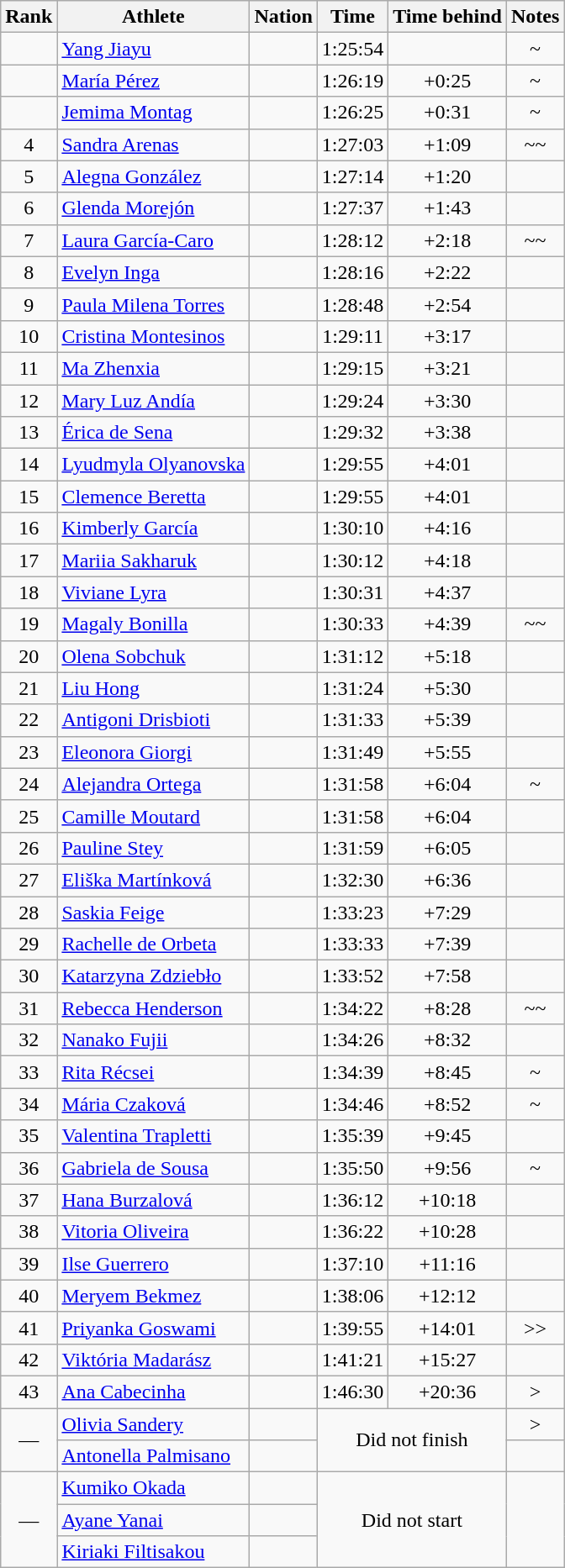<table class="wikitable sortable" style="text-align:center">
<tr>
<th>Rank</th>
<th>Athlete</th>
<th>Nation</th>
<th>Time</th>
<th>Time behind</th>
<th>Notes</th>
</tr>
<tr>
<td></td>
<td align=left><a href='#'>Yang Jiayu</a></td>
<td align="left"></td>
<td>1:25:54</td>
<td></td>
<td>~ </td>
</tr>
<tr>
<td></td>
<td align=left><a href='#'>María Pérez</a></td>
<td align="left"></td>
<td>1:26:19</td>
<td>+0:25</td>
<td>~</td>
</tr>
<tr>
<td></td>
<td align=left><a href='#'>Jemima Montag</a></td>
<td align="left"></td>
<td>1:26:25</td>
<td>+0:31</td>
<td>~ <strong></strong></td>
</tr>
<tr>
<td>4</td>
<td align=left><a href='#'>Sandra Arenas</a></td>
<td align="left"></td>
<td>1:27:03</td>
<td>+1:09</td>
<td>~~ <strong></strong></td>
</tr>
<tr>
<td>5</td>
<td align=left><a href='#'>Alegna González</a></td>
<td align="left"></td>
<td>1:27:14</td>
<td>+1:20</td>
<td></td>
</tr>
<tr>
<td>6</td>
<td align=left><a href='#'>Glenda Morejón</a></td>
<td align="left"></td>
<td>1:27:37</td>
<td>+1:43</td>
<td></td>
</tr>
<tr>
<td>7</td>
<td align=left><a href='#'>Laura García-Caro</a></td>
<td align="left"></td>
<td>1:28:12</td>
<td>+2:18</td>
<td>~~</td>
</tr>
<tr>
<td>8</td>
<td align=left><a href='#'>Evelyn Inga</a></td>
<td align="left"></td>
<td>1:28:16</td>
<td>+2:22</td>
<td></td>
</tr>
<tr>
<td>9</td>
<td align=left><a href='#'>Paula Milena Torres</a></td>
<td align="left"></td>
<td>1:28:48</td>
<td>+2:54</td>
<td></td>
</tr>
<tr>
<td>10</td>
<td align=left><a href='#'>Cristina Montesinos</a></td>
<td align="left"></td>
<td>1:29:11</td>
<td>+3:17</td>
<td></td>
</tr>
<tr>
<td>11</td>
<td align=left><a href='#'>Ma Zhenxia</a></td>
<td align="left"></td>
<td>1:29:15</td>
<td>+3:21</td>
<td></td>
</tr>
<tr>
<td>12</td>
<td align=left><a href='#'>Mary Luz Andía</a></td>
<td align="left"></td>
<td>1:29:24</td>
<td>+3:30</td>
<td></td>
</tr>
<tr>
<td>13</td>
<td align=left><a href='#'>Érica de Sena</a></td>
<td align="left"></td>
<td>1:29:32</td>
<td>+3:38</td>
<td></td>
</tr>
<tr>
<td>14</td>
<td align=left><a href='#'>Lyudmyla Olyanovska</a></td>
<td align="left"></td>
<td>1:29:55</td>
<td>+4:01</td>
<td></td>
</tr>
<tr>
<td>15</td>
<td align=left><a href='#'>Clemence Beretta</a></td>
<td align="left"></td>
<td>1:29:55</td>
<td>+4:01</td>
<td></td>
</tr>
<tr>
<td>16</td>
<td align=left><a href='#'>Kimberly García</a></td>
<td align="left"></td>
<td>1:30:10</td>
<td>+4:16</td>
<td></td>
</tr>
<tr>
<td>17</td>
<td align=left><a href='#'>Mariia Sakharuk</a></td>
<td align="left"></td>
<td>1:30:12</td>
<td>+4:18</td>
<td></td>
</tr>
<tr>
<td>18</td>
<td align=left><a href='#'>Viviane Lyra</a></td>
<td align="left"></td>
<td>1:30:31</td>
<td>+4:37</td>
<td></td>
</tr>
<tr>
<td>19</td>
<td align=left><a href='#'>Magaly Bonilla</a></td>
<td align="left"></td>
<td>1:30:33</td>
<td>+4:39</td>
<td>~~</td>
</tr>
<tr>
<td>20</td>
<td align=left><a href='#'>Olena Sobchuk</a></td>
<td align="left"></td>
<td>1:31:12</td>
<td>+5:18</td>
<td></td>
</tr>
<tr>
<td>21</td>
<td align=left><a href='#'>Liu Hong</a></td>
<td align="left"></td>
<td>1:31:24</td>
<td>+5:30</td>
<td></td>
</tr>
<tr>
<td>22</td>
<td align=left><a href='#'>Antigoni Drisbioti</a></td>
<td align="left"></td>
<td>1:31:33</td>
<td>+5:39</td>
<td></td>
</tr>
<tr>
<td>23</td>
<td align=left><a href='#'>Eleonora Giorgi</a></td>
<td align="left"></td>
<td>1:31:49</td>
<td>+5:55</td>
<td></td>
</tr>
<tr>
<td>24</td>
<td align=left><a href='#'>Alejandra Ortega</a></td>
<td align="left"></td>
<td>1:31:58</td>
<td>+6:04</td>
<td>~</td>
</tr>
<tr>
<td>25</td>
<td align=left><a href='#'>Camille Moutard</a></td>
<td align="left"></td>
<td>1:31:58</td>
<td>+6:04</td>
<td></td>
</tr>
<tr>
<td>26</td>
<td align=left><a href='#'>Pauline Stey</a></td>
<td align="left"></td>
<td>1:31:59</td>
<td>+6:05</td>
<td></td>
</tr>
<tr>
<td>27</td>
<td align=left><a href='#'>Eliška Martínková</a></td>
<td align="left"></td>
<td>1:32:30</td>
<td>+6:36</td>
<td></td>
</tr>
<tr>
<td>28</td>
<td align=left><a href='#'>Saskia Feige</a></td>
<td align="left"></td>
<td>1:33:23</td>
<td>+7:29</td>
<td></td>
</tr>
<tr>
<td>29</td>
<td align=left><a href='#'>Rachelle de Orbeta</a></td>
<td align="left"></td>
<td>1:33:33</td>
<td>+7:39</td>
<td></td>
</tr>
<tr>
<td>30</td>
<td align=left><a href='#'>Katarzyna Zdziebło</a></td>
<td align="left"></td>
<td>1:33:52</td>
<td>+7:58</td>
<td></td>
</tr>
<tr>
<td>31</td>
<td align=left><a href='#'>Rebecca Henderson</a></td>
<td align="left"></td>
<td>1:34:22</td>
<td>+8:28</td>
<td>~~</td>
</tr>
<tr>
<td>32</td>
<td align=left><a href='#'>Nanako Fujii</a></td>
<td align="left"></td>
<td>1:34:26</td>
<td>+8:32</td>
<td></td>
</tr>
<tr>
<td>33</td>
<td align=left><a href='#'>Rita Récsei</a></td>
<td align="left"></td>
<td>1:34:39</td>
<td>+8:45</td>
<td>~</td>
</tr>
<tr>
<td>34</td>
<td align=left><a href='#'>Mária Czaková</a></td>
<td align="left"></td>
<td>1:34:46</td>
<td>+8:52</td>
<td>~</td>
</tr>
<tr>
<td>35</td>
<td align=left><a href='#'>Valentina Trapletti</a></td>
<td align="left"></td>
<td>1:35:39</td>
<td>+9:45</td>
<td></td>
</tr>
<tr>
<td>36</td>
<td align=left><a href='#'>Gabriela de Sousa</a></td>
<td align="left"></td>
<td>1:35:50</td>
<td>+9:56</td>
<td>~</td>
</tr>
<tr>
<td>37</td>
<td align=left><a href='#'>Hana Burzalová</a></td>
<td align="left"></td>
<td>1:36:12</td>
<td>+10:18</td>
<td></td>
</tr>
<tr>
<td>38</td>
<td align=left><a href='#'>Vitoria Oliveira</a></td>
<td align="left"></td>
<td>1:36:22</td>
<td>+10:28</td>
<td></td>
</tr>
<tr>
<td>39</td>
<td align=left><a href='#'>Ilse Guerrero</a></td>
<td align="left"></td>
<td>1:37:10</td>
<td>+11:16</td>
<td></td>
</tr>
<tr>
<td>40</td>
<td align=left><a href='#'>Meryem Bekmez</a></td>
<td align="left"></td>
<td>1:38:06</td>
<td>+12:12</td>
<td></td>
</tr>
<tr>
<td>41</td>
<td align=left><a href='#'>Priyanka Goswami</a></td>
<td align="left"></td>
<td>1:39:55</td>
<td>+14:01</td>
<td>>></td>
</tr>
<tr>
<td>42</td>
<td align=left><a href='#'>Viktória Madarász</a></td>
<td align="left"></td>
<td>1:41:21</td>
<td>+15:27</td>
<td></td>
</tr>
<tr>
<td>43</td>
<td align=left><a href='#'>Ana Cabecinha</a></td>
<td align="left"></td>
<td>1:46:30</td>
<td>+20:36</td>
<td>></td>
</tr>
<tr>
<td rowspan="2">—</td>
<td align="left"><a href='#'>Olivia Sandery</a></td>
<td align="left"></td>
<td colspan="2" rowspan="2">Did not finish</td>
<td>></td>
</tr>
<tr>
<td align=left><a href='#'>Antonella Palmisano</a></td>
<td align="left"></td>
<td></td>
</tr>
<tr>
<td rowspan="3">—</td>
<td align="left"><a href='#'>Kumiko Okada</a></td>
<td align="left"></td>
<td colspan="2" rowspan="3">Did not start</td>
<td rowspan="3"></td>
</tr>
<tr>
<td align=left><a href='#'>Ayane Yanai</a></td>
<td align="left"></td>
</tr>
<tr>
<td align=left><a href='#'>Kiriaki Filtisakou</a></td>
<td align="left"></td>
</tr>
</table>
